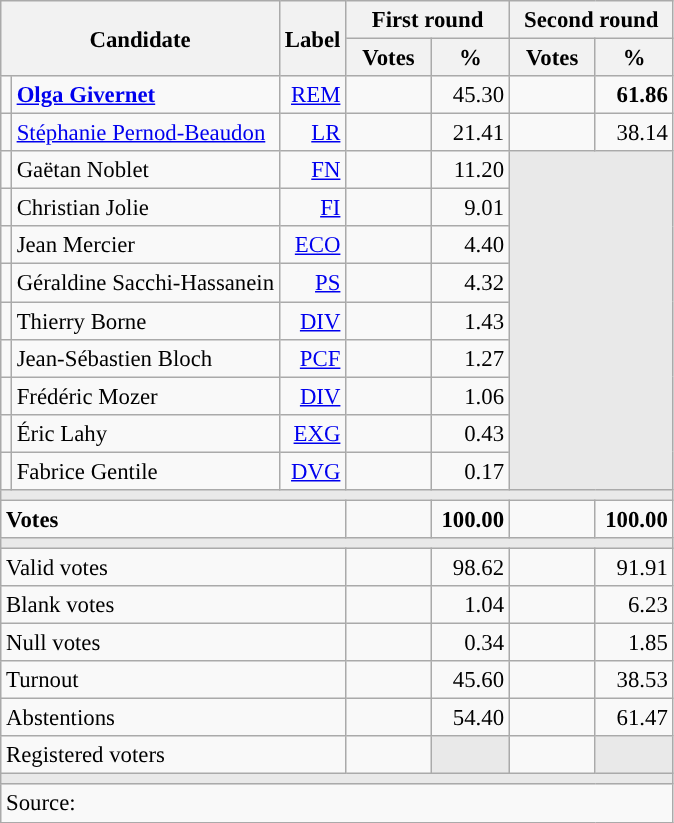<table class="wikitable" style="text-align:right;font-size:95%;">
<tr>
<th colspan="2" rowspan="2">Candidate</th>
<th rowspan="2">Label</th>
<th colspan="2">First round</th>
<th colspan="2">Second round</th>
</tr>
<tr>
<th style="width:50px;">Votes</th>
<th style="width:45px;">%</th>
<th style="width:50px;">Votes</th>
<th style="width:45px;">%</th>
</tr>
<tr>
<td style="color:inherit;background:"></td>
<td style="text-align:left;"><strong><a href='#'>Olga Givernet</a></strong></td>
<td><a href='#'>REM</a></td>
<td></td>
<td>45.30</td>
<td><strong></strong></td>
<td><strong>61.86</strong></td>
</tr>
<tr>
<td style="color:inherit;background:"></td>
<td style="text-align:left;"><a href='#'>Stéphanie Pernod-Beaudon</a></td>
<td><a href='#'>LR</a></td>
<td></td>
<td>21.41</td>
<td></td>
<td>38.14</td>
</tr>
<tr>
<td style="color:inherit;background:"></td>
<td style="text-align:left;">Gaëtan Noblet</td>
<td><a href='#'>FN</a></td>
<td></td>
<td>11.20</td>
<td colspan="2" rowspan="9" style="background:#E9E9E9;"></td>
</tr>
<tr>
<td style="color:inherit;background:"></td>
<td style="text-align:left;">Christian Jolie</td>
<td><a href='#'>FI</a></td>
<td></td>
<td>9.01</td>
</tr>
<tr>
<td style="color:inherit;background:"></td>
<td style="text-align:left;">Jean Mercier</td>
<td><a href='#'>ECO</a></td>
<td></td>
<td>4.40</td>
</tr>
<tr>
<td style="color:inherit;background:"></td>
<td style="text-align:left;">Géraldine Sacchi-Hassanein</td>
<td><a href='#'>PS</a></td>
<td></td>
<td>4.32</td>
</tr>
<tr>
<td style="color:inherit;background:"></td>
<td style="text-align:left;">Thierry Borne</td>
<td><a href='#'>DIV</a></td>
<td></td>
<td>1.43</td>
</tr>
<tr>
<td style="color:inherit;background:"></td>
<td style="text-align:left;">Jean-Sébastien Bloch</td>
<td><a href='#'>PCF</a></td>
<td></td>
<td>1.27</td>
</tr>
<tr>
<td style="color:inherit;background:"></td>
<td style="text-align:left;">Frédéric Mozer</td>
<td><a href='#'>DIV</a></td>
<td></td>
<td>1.06</td>
</tr>
<tr>
<td style="color:inherit;background:"></td>
<td style="text-align:left;">Éric Lahy</td>
<td><a href='#'>EXG</a></td>
<td></td>
<td>0.43</td>
</tr>
<tr>
<td style="color:inherit;background:"></td>
<td style="text-align:left;">Fabrice Gentile</td>
<td><a href='#'>DVG</a></td>
<td></td>
<td>0.17</td>
</tr>
<tr>
<td colspan="7" style="background:#E9E9E9;"></td>
</tr>
<tr style="font-weight:bold;">
<td colspan="3" style="text-align:left;">Votes</td>
<td></td>
<td>100.00</td>
<td></td>
<td>100.00</td>
</tr>
<tr>
<td colspan="7" style="background:#E9E9E9;"></td>
</tr>
<tr>
<td colspan="3" style="text-align:left;">Valid votes</td>
<td></td>
<td>98.62</td>
<td></td>
<td>91.91</td>
</tr>
<tr>
<td colspan="3" style="text-align:left;">Blank votes</td>
<td></td>
<td>1.04</td>
<td></td>
<td>6.23</td>
</tr>
<tr>
<td colspan="3" style="text-align:left;">Null votes</td>
<td></td>
<td>0.34</td>
<td></td>
<td>1.85</td>
</tr>
<tr>
<td colspan="3" style="text-align:left;">Turnout</td>
<td></td>
<td>45.60</td>
<td></td>
<td>38.53</td>
</tr>
<tr>
<td colspan="3" style="text-align:left;">Abstentions</td>
<td></td>
<td>54.40</td>
<td></td>
<td>61.47</td>
</tr>
<tr>
<td colspan="3" style="text-align:left;">Registered voters</td>
<td></td>
<td style="color:inherit;background:#E9E9E9;"></td>
<td></td>
<td style="color:inherit;background:#E9E9E9;"></td>
</tr>
<tr>
<td colspan="7" style="background:#E9E9E9;"></td>
</tr>
<tr>
<td colspan="7" style="text-align:left;">Source: </td>
</tr>
</table>
